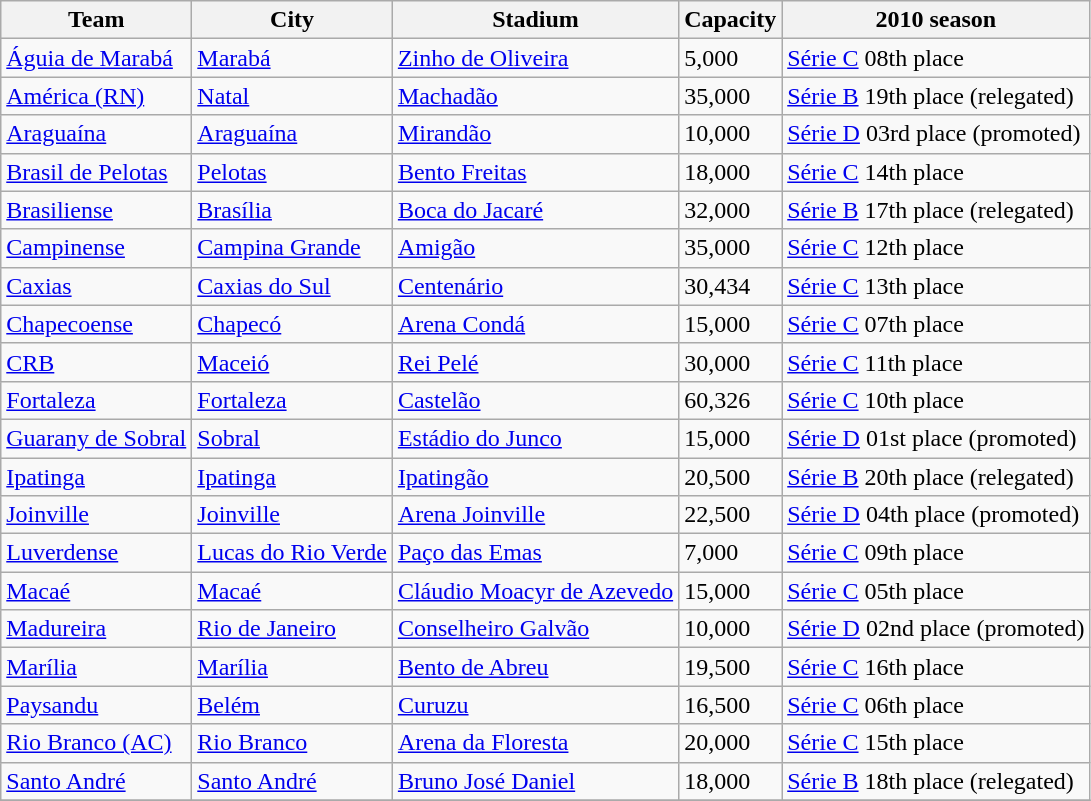<table class="wikitable sortable">
<tr>
<th>Team</th>
<th>City</th>
<th>Stadium</th>
<th>Capacity</th>
<th>2010 season</th>
</tr>
<tr>
<td><a href='#'>Águia de Marabá</a></td>
<td><a href='#'>Marabá</a></td>
<td><a href='#'>Zinho de Oliveira</a></td>
<td>5,000</td>
<td><a href='#'>Série C</a> 08th place</td>
</tr>
<tr>
<td><a href='#'>América (RN)</a></td>
<td><a href='#'>Natal</a></td>
<td><a href='#'>Machadão</a></td>
<td>35,000</td>
<td><a href='#'>Série B</a> 19th place (relegated)</td>
</tr>
<tr>
<td><a href='#'>Araguaína</a></td>
<td><a href='#'>Araguaína</a></td>
<td><a href='#'>Mirandão</a></td>
<td>10,000</td>
<td><a href='#'>Série D</a> 03rd place (promoted)</td>
</tr>
<tr>
<td><a href='#'>Brasil de Pelotas</a></td>
<td><a href='#'>Pelotas</a></td>
<td><a href='#'>Bento Freitas</a></td>
<td>18,000</td>
<td><a href='#'>Série C</a> 14th place</td>
</tr>
<tr>
<td><a href='#'>Brasiliense</a></td>
<td><a href='#'>Brasília</a></td>
<td><a href='#'>Boca do Jacaré</a></td>
<td>32,000</td>
<td><a href='#'>Série B</a> 17th place (relegated)</td>
</tr>
<tr>
<td><a href='#'>Campinense</a></td>
<td><a href='#'>Campina Grande</a></td>
<td><a href='#'>Amigão</a></td>
<td>35,000</td>
<td><a href='#'>Série C</a> 12th place</td>
</tr>
<tr>
<td><a href='#'>Caxias</a></td>
<td><a href='#'>Caxias do Sul</a></td>
<td><a href='#'>Centenário</a></td>
<td>30,434</td>
<td><a href='#'>Série C</a> 13th place</td>
</tr>
<tr>
<td><a href='#'>Chapecoense</a></td>
<td><a href='#'>Chapecó</a></td>
<td><a href='#'>Arena Condá</a></td>
<td>15,000</td>
<td><a href='#'>Série C</a> 07th place</td>
</tr>
<tr>
<td><a href='#'>CRB</a></td>
<td><a href='#'>Maceió</a></td>
<td><a href='#'>Rei Pelé</a></td>
<td>30,000</td>
<td><a href='#'>Série C</a> 11th place</td>
</tr>
<tr>
<td><a href='#'>Fortaleza</a></td>
<td><a href='#'>Fortaleza</a></td>
<td><a href='#'>Castelão</a></td>
<td>60,326</td>
<td><a href='#'>Série C</a> 10th place</td>
</tr>
<tr>
<td><a href='#'>Guarany de Sobral</a></td>
<td><a href='#'>Sobral</a></td>
<td><a href='#'>Estádio do Junco</a></td>
<td>15,000</td>
<td><a href='#'>Série D</a> 01st place (promoted)</td>
</tr>
<tr>
<td><a href='#'>Ipatinga</a></td>
<td><a href='#'>Ipatinga</a></td>
<td><a href='#'>Ipatingão</a></td>
<td>20,500</td>
<td><a href='#'>Série B</a> 20th place (relegated)</td>
</tr>
<tr>
<td><a href='#'>Joinville</a></td>
<td><a href='#'>Joinville</a></td>
<td><a href='#'>Arena Joinville</a></td>
<td>22,500</td>
<td><a href='#'>Série D</a> 04th place (promoted)</td>
</tr>
<tr>
<td><a href='#'>Luverdense</a></td>
<td><a href='#'>Lucas do Rio Verde</a></td>
<td><a href='#'>Paço das Emas</a></td>
<td>7,000</td>
<td><a href='#'>Série C</a> 09th place</td>
</tr>
<tr>
<td><a href='#'>Macaé</a></td>
<td><a href='#'>Macaé</a></td>
<td><a href='#'>Cláudio Moacyr de Azevedo</a></td>
<td>15,000</td>
<td><a href='#'>Série C</a> 05th place</td>
</tr>
<tr>
<td><a href='#'>Madureira</a></td>
<td><a href='#'>Rio de Janeiro</a></td>
<td><a href='#'>Conselheiro Galvão</a></td>
<td>10,000</td>
<td><a href='#'>Série D</a> 02nd place (promoted)</td>
</tr>
<tr>
<td><a href='#'>Marília</a></td>
<td><a href='#'>Marília</a></td>
<td><a href='#'>Bento de Abreu</a></td>
<td>19,500</td>
<td><a href='#'>Série C</a> 16th place</td>
</tr>
<tr>
<td><a href='#'>Paysandu</a></td>
<td><a href='#'>Belém</a></td>
<td><a href='#'>Curuzu</a></td>
<td>16,500</td>
<td><a href='#'>Série C</a> 06th place</td>
</tr>
<tr>
<td><a href='#'>Rio Branco (AC)</a></td>
<td><a href='#'>Rio Branco</a></td>
<td><a href='#'>Arena da Floresta</a></td>
<td>20,000</td>
<td><a href='#'>Série C</a> 15th place</td>
</tr>
<tr>
<td><a href='#'>Santo André</a></td>
<td><a href='#'>Santo André</a></td>
<td><a href='#'>Bruno José Daniel</a></td>
<td>18,000</td>
<td><a href='#'>Série B</a> 18th place (relegated)</td>
</tr>
<tr>
</tr>
</table>
